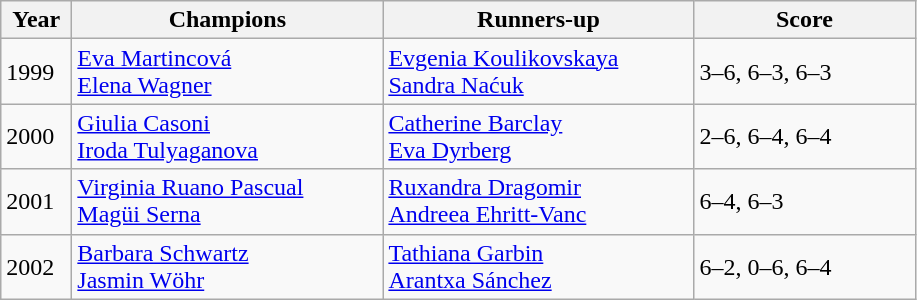<table class=wikitable>
<tr>
<th style="width:40px">Year</th>
<th style="width:200px">Champions</th>
<th style="width:200px">Runners-up</th>
<th style="width:140px" class="unsortable">Score</th>
</tr>
<tr>
<td>1999</td>
<td> <a href='#'>Eva Martincová</a> <br>  <a href='#'>Elena Wagner</a></td>
<td> <a href='#'>Evgenia Koulikovskaya </a> <br>  <a href='#'>Sandra Naćuk</a></td>
<td>3–6, 6–3, 6–3</td>
</tr>
<tr>
<td>2000</td>
<td> <a href='#'>Giulia Casoni</a> <br>  <a href='#'>Iroda Tulyaganova</a></td>
<td> <a href='#'>Catherine Barclay</a> <br>  <a href='#'>Eva Dyrberg</a></td>
<td>2–6, 6–4, 6–4</td>
</tr>
<tr>
<td>2001</td>
<td> <a href='#'>Virginia Ruano Pascual</a> <br>  <a href='#'>Magüi Serna</a></td>
<td> <a href='#'>Ruxandra Dragomir</a> <br>  <a href='#'>Andreea Ehritt-Vanc</a></td>
<td>6–4, 6–3</td>
</tr>
<tr>
<td>2002</td>
<td> <a href='#'>Barbara Schwartz</a> <br>  <a href='#'>Jasmin Wöhr</a></td>
<td> <a href='#'>Tathiana Garbin</a> <br>  <a href='#'>Arantxa Sánchez</a></td>
<td>6–2, 0–6, 6–4</td>
</tr>
</table>
